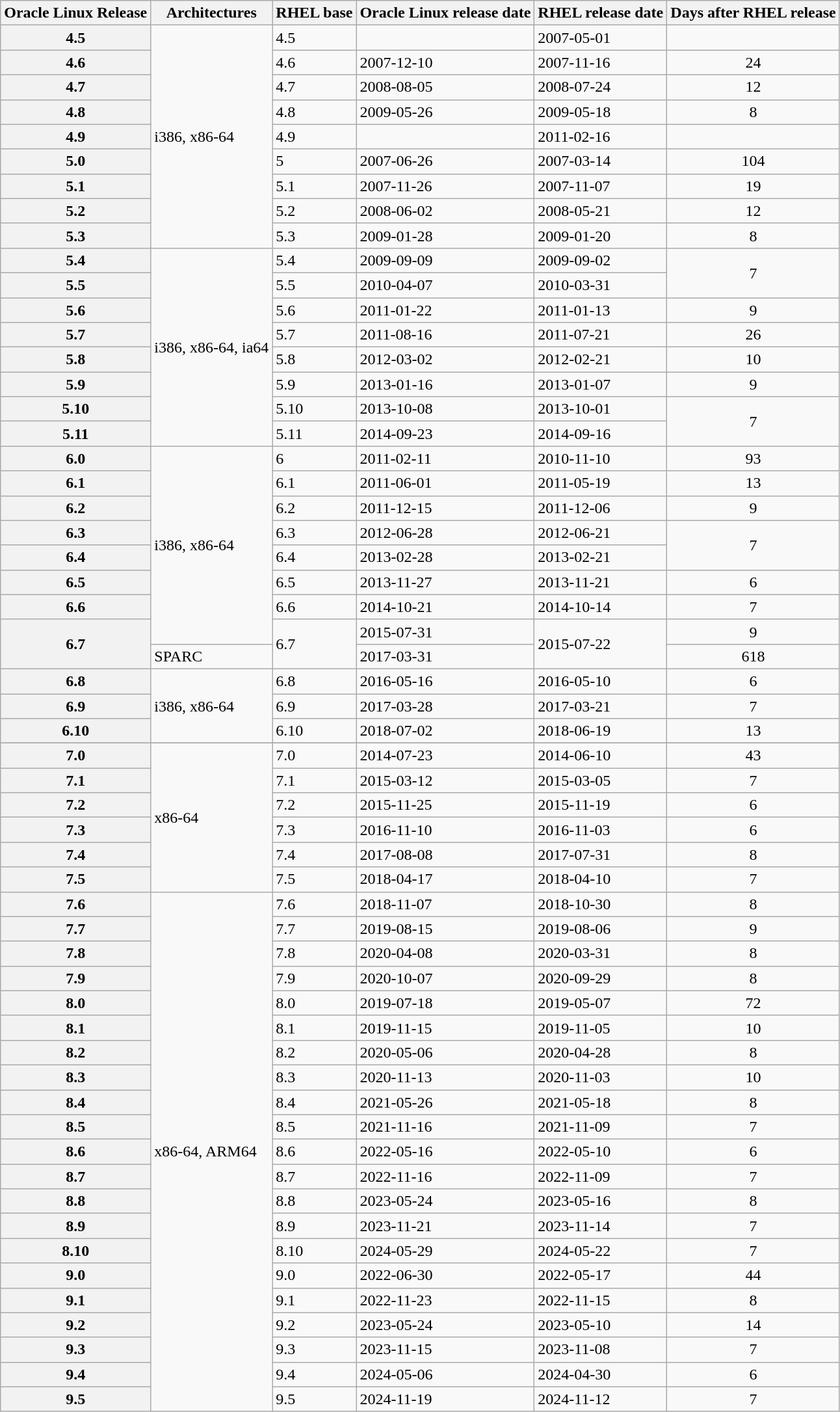<table class="wikitable sortable">
<tr>
<th>Oracle Linux Release</th>
<th>Architectures</th>
<th>RHEL base</th>
<th>Oracle Linux release date</th>
<th>RHEL release date</th>
<th>Days after RHEL release</th>
</tr>
<tr>
<th>4.5</th>
<td rowspan="9">i386, x86-64</td>
<td>4.5</td>
<td></td>
<td>2007-05-01</td>
<td></td>
</tr>
<tr>
<th>4.6</th>
<td>4.6</td>
<td>2007-12-10</td>
<td>2007-11-16</td>
<td style="text-align: center;">24</td>
</tr>
<tr>
<th>4.7</th>
<td>4.7</td>
<td>2008-08-05</td>
<td>2008-07-24</td>
<td style="text-align: center;">12</td>
</tr>
<tr>
<th>4.8</th>
<td>4.8</td>
<td>2009-05-26</td>
<td>2009-05-18</td>
<td style="text-align: center;">8</td>
</tr>
<tr>
<th>4.9</th>
<td>4.9</td>
<td></td>
<td>2011-02-16</td>
<td></td>
</tr>
<tr>
<th>5.0</th>
<td>5</td>
<td>2007-06-26</td>
<td>2007-03-14</td>
<td style="text-align: center;">104</td>
</tr>
<tr>
<th>5.1</th>
<td>5.1</td>
<td>2007-11-26</td>
<td>2007-11-07</td>
<td style="text-align: center;">19</td>
</tr>
<tr>
<th>5.2</th>
<td>5.2</td>
<td>2008-06-02</td>
<td>2008-05-21</td>
<td style="text-align: center;">12</td>
</tr>
<tr>
<th>5.3</th>
<td>5.3</td>
<td>2009-01-28</td>
<td>2009-01-20</td>
<td style="text-align: center;">8</td>
</tr>
<tr>
<th>5.4</th>
<td rowspan="8">i386, x86-64, ia64</td>
<td>5.4</td>
<td>2009-09-09</td>
<td>2009-09-02</td>
<td rowspan="2" style="text-align: center;">7</td>
</tr>
<tr>
<th>5.5</th>
<td>5.5</td>
<td>2010-04-07</td>
<td>2010-03-31</td>
</tr>
<tr>
<th>5.6</th>
<td>5.6</td>
<td>2011-01-22</td>
<td>2011-01-13</td>
<td style="text-align: center;">9</td>
</tr>
<tr>
<th>5.7</th>
<td>5.7</td>
<td>2011-08-16</td>
<td>2011-07-21</td>
<td style="text-align: center;">26</td>
</tr>
<tr>
<th>5.8</th>
<td>5.8</td>
<td>2012-03-02</td>
<td>2012-02-21</td>
<td style="text-align: center;">10</td>
</tr>
<tr>
<th>5.9</th>
<td>5.9</td>
<td>2013-01-16</td>
<td>2013-01-07</td>
<td style="text-align: center;">9</td>
</tr>
<tr>
<th>5.10</th>
<td>5.10</td>
<td>2013-10-08</td>
<td>2013-10-01</td>
<td rowspan="2" style="text-align: center;">7</td>
</tr>
<tr>
<th>5.11</th>
<td>5.11</td>
<td>2014-09-23</td>
<td>2014-09-16</td>
</tr>
<tr>
<th>6.0</th>
<td rowspan="8">i386, x86-64</td>
<td>6</td>
<td>2011-02-11</td>
<td>2010-11-10</td>
<td style="text-align: center;">93</td>
</tr>
<tr>
<th>6.1</th>
<td>6.1</td>
<td>2011-06-01</td>
<td>2011-05-19</td>
<td style="text-align: center;">13</td>
</tr>
<tr>
<th>6.2</th>
<td>6.2</td>
<td>2011-12-15</td>
<td>2011-12-06</td>
<td style="text-align: center;">9</td>
</tr>
<tr>
<th>6.3</th>
<td>6.3</td>
<td>2012-06-28</td>
<td>2012-06-21</td>
<td rowspan="2" style="text-align: center;">7</td>
</tr>
<tr>
<th>6.4</th>
<td>6.4</td>
<td>2013-02-28</td>
<td>2013-02-21</td>
</tr>
<tr>
<th>6.5</th>
<td>6.5</td>
<td>2013-11-27</td>
<td>2013-11-21</td>
<td style="text-align: center;">6</td>
</tr>
<tr>
<th>6.6</th>
<td>6.6</td>
<td>2014-10-21</td>
<td>2014-10-14</td>
<td style="text-align: center;">7</td>
</tr>
<tr>
<th rowspan=2>6.7</th>
<td rowspan=2>6.7</td>
<td>2015-07-31</td>
<td rowspan=2>2015-07-22</td>
<td style="text-align: center;">9</td>
</tr>
<tr>
<td>SPARC</td>
<td>2017-03-31</td>
<td style="text-align: center;">618</td>
</tr>
<tr>
<th>6.8</th>
<td rowspan="3">i386, x86-64</td>
<td>6.8</td>
<td>2016-05-16</td>
<td>2016-05-10</td>
<td style="text-align: center;">6</td>
</tr>
<tr>
<th>6.9</th>
<td>6.9</td>
<td>2017-03-28</td>
<td>2017-03-21</td>
<td style="text-align: center;">7</td>
</tr>
<tr>
<th>6.10</th>
<td>6.10</td>
<td>2018-07-02</td>
<td>2018-06-19</td>
<td style="text-align: center;">13</td>
</tr>
<tr>
</tr>
<tr>
<th>7.0</th>
<td rowspan="6">x86-64</td>
<td>7.0</td>
<td>2014-07-23</td>
<td>2014-06-10</td>
<td style="text-align: center;">43</td>
</tr>
<tr>
<th>7.1</th>
<td>7.1</td>
<td>2015-03-12</td>
<td>2015-03-05</td>
<td style="text-align: center;">7</td>
</tr>
<tr>
<th>7.2</th>
<td>7.2</td>
<td>2015-11-25</td>
<td>2015-11-19</td>
<td style="text-align: center;">6</td>
</tr>
<tr>
<th>7.3</th>
<td>7.3</td>
<td>2016-11-10</td>
<td>2016-11-03</td>
<td style="text-align: center;">6</td>
</tr>
<tr>
<th>7.4</th>
<td>7.4</td>
<td>2017-08-08</td>
<td>2017-07-31</td>
<td style="text-align: center;">8</td>
</tr>
<tr>
<th>7.5</th>
<td>7.5</td>
<td>2018-04-17</td>
<td>2018-04-10</td>
<td style="text-align: center;">7</td>
</tr>
<tr>
<th>7.6</th>
<td rowspan="21">x86-64, ARM64</td>
<td>7.6</td>
<td>2018-11-07</td>
<td>2018-10-30</td>
<td style="text-align: center;">8</td>
</tr>
<tr>
<th>7.7</th>
<td>7.7</td>
<td>2019-08-15</td>
<td>2019-08-06</td>
<td style="text-align: center;">9</td>
</tr>
<tr>
<th>7.8</th>
<td>7.8</td>
<td>2020-04-08</td>
<td>2020-03-31</td>
<td style="text-align: center;">8</td>
</tr>
<tr>
<th>7.9</th>
<td>7.9</td>
<td>2020-10-07</td>
<td>2020-09-29</td>
<td style="text-align: center;">8</td>
</tr>
<tr>
<th>8.0</th>
<td>8.0</td>
<td>2019-07-18</td>
<td>2019-05-07</td>
<td style="text-align: center;">72</td>
</tr>
<tr>
<th>8.1</th>
<td>8.1</td>
<td>2019-11-15</td>
<td>2019-11-05</td>
<td style="text-align: center;">10</td>
</tr>
<tr>
<th>8.2</th>
<td>8.2</td>
<td>2020-05-06</td>
<td>2020-04-28</td>
<td style="text-align: center;">8</td>
</tr>
<tr>
<th>8.3</th>
<td>8.3</td>
<td>2020-11-13</td>
<td>2020-11-03</td>
<td style="text-align: center;">10</td>
</tr>
<tr>
<th>8.4</th>
<td>8.4</td>
<td>2021-05-26</td>
<td>2021-05-18</td>
<td style="text-align: center;">8</td>
</tr>
<tr>
<th>8.5</th>
<td>8.5</td>
<td>2021-11-16</td>
<td>2021-11-09</td>
<td style="text-align: center;">7</td>
</tr>
<tr>
<th>8.6</th>
<td>8.6</td>
<td>2022-05-16</td>
<td>2022-05-10</td>
<td style="text-align: center;">6</td>
</tr>
<tr>
<th>8.7</th>
<td>8.7</td>
<td>2022-11-16</td>
<td>2022-11-09</td>
<td style="text-align: center;">7</td>
</tr>
<tr>
<th>8.8</th>
<td>8.8</td>
<td>2023-05-24</td>
<td>2023-05-16</td>
<td style="text-align: center;">8</td>
</tr>
<tr>
<th>8.9</th>
<td>8.9</td>
<td>2023-11-21</td>
<td>2023-11-14</td>
<td style="text-align: center;">7</td>
</tr>
<tr>
<th>8.10</th>
<td>8.10</td>
<td>2024-05-29</td>
<td>2024-05-22</td>
<td style="text-align: center;">7</td>
</tr>
<tr>
<th>9.0</th>
<td>9.0</td>
<td>2022-06-30</td>
<td>2022-05-17</td>
<td style="text-align: center;">44</td>
</tr>
<tr>
<th>9.1</th>
<td>9.1</td>
<td>2022-11-23</td>
<td>2022-11-15</td>
<td style="text-align: center;">8</td>
</tr>
<tr>
<th>9.2</th>
<td>9.2</td>
<td>2023-05-24</td>
<td>2023-05-10</td>
<td style="text-align: center;">14</td>
</tr>
<tr>
<th>9.3</th>
<td>9.3</td>
<td>2023-11-15</td>
<td>2023-11-08</td>
<td style="text-align: center;">7</td>
</tr>
<tr>
<th>9.4</th>
<td>9.4</td>
<td>2024-05-06</td>
<td>2024-04-30</td>
<td style="text-align: center;">6</td>
</tr>
<tr>
<th>9.5</th>
<td>9.5</td>
<td>2024-11-19</td>
<td>2024-11-12</td>
<td style="text-align: center;">7</td>
</tr>
</table>
